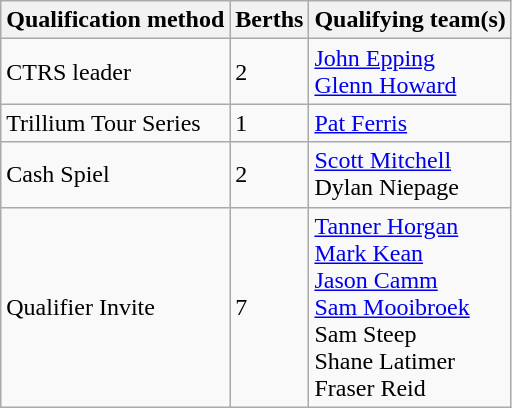<table class="wikitable">
<tr>
<th scope="col">Qualification method</th>
<th scope="col">Berths</th>
<th scope="col">Qualifying team(s)</th>
</tr>
<tr>
<td>CTRS leader</td>
<td>2</td>
<td><a href='#'>John Epping</a> <br> <a href='#'>Glenn Howard</a></td>
</tr>
<tr>
<td>Trillium Tour Series</td>
<td>1</td>
<td><a href='#'>Pat Ferris</a></td>
</tr>
<tr>
<td>Cash Spiel</td>
<td>2</td>
<td><a href='#'>Scott Mitchell</a> <br> Dylan Niepage</td>
</tr>
<tr>
<td>Qualifier Invite</td>
<td>7</td>
<td><a href='#'>Tanner Horgan</a> <br> <a href='#'>Mark Kean</a> <br> <a href='#'>Jason Camm</a> <br> <a href='#'>Sam Mooibroek</a> <br> Sam Steep <br> Shane Latimer <br> Fraser Reid</td>
</tr>
</table>
